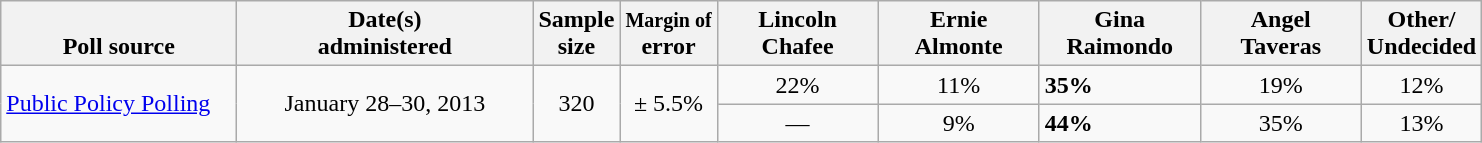<table class="wikitable">
<tr valign= bottom>
<th style="width:150px;">Poll source</th>
<th style="width:190px;">Date(s)<br>administered</th>
<th class=small>Sample<br>size</th>
<th><small>Margin of</small><br>error</th>
<th style="width:100px;">Lincoln<br>Chafee</th>
<th style="width:100px;">Ernie<br>Almonte</th>
<th style="width:100px;">Gina<br>Raimondo</th>
<th style="width:100px;">Angel<br>Taveras</th>
<th style="width:40px;">Other/<br>Undecided</th>
</tr>
<tr>
<td rowspan=2><a href='#'>Public Policy Polling</a></td>
<td rowspan=2 align=center>January 28–30, 2013</td>
<td rowspan=2 align=center>320</td>
<td rowspan=2 align=center>± 5.5%</td>
<td align=center>22%</td>
<td align=center>11%</td>
<td><strong>35%</strong></td>
<td align=center>19%</td>
<td align=center>12%</td>
</tr>
<tr>
<td align=center>—</td>
<td align=center>9%</td>
<td><strong>44%</strong></td>
<td align=center>35%</td>
<td align=center>13%</td>
</tr>
</table>
